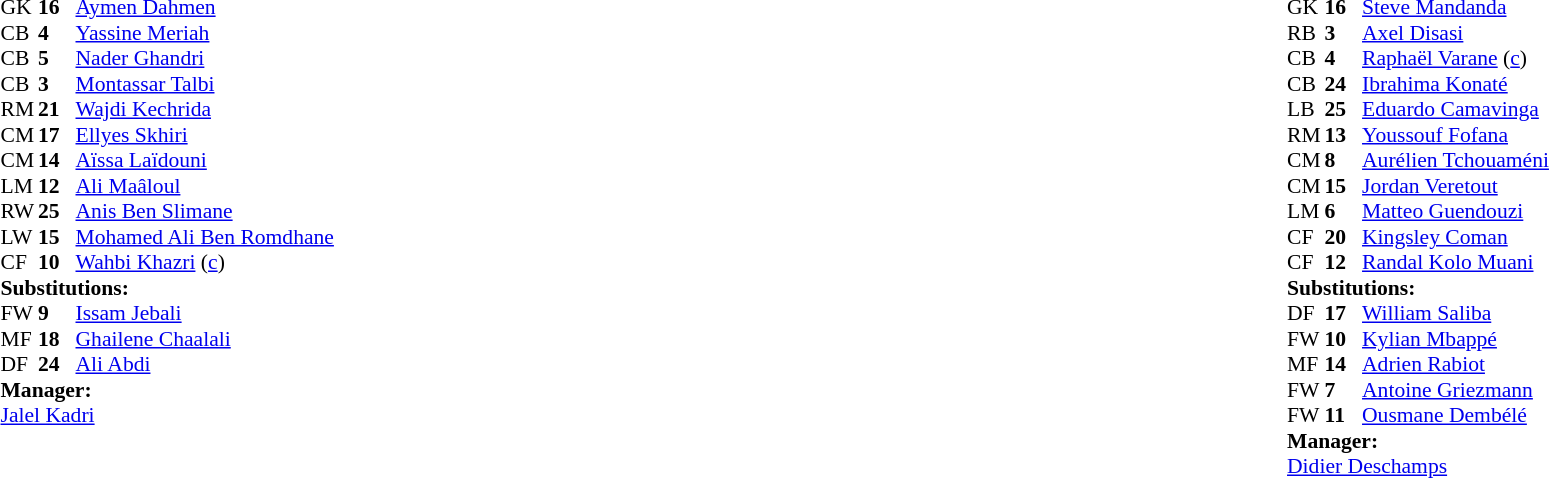<table width="100%">
<tr>
<td valign="top" width="40%"><br><table style="font-size:90%" cellspacing="0" cellpadding="0">
<tr>
<th width=25></th>
<th width=25></th>
</tr>
<tr>
<td>GK</td>
<td><strong>16</strong></td>
<td><a href='#'>Aymen Dahmen</a></td>
</tr>
<tr>
<td>CB</td>
<td><strong>4</strong></td>
<td><a href='#'>Yassine Meriah</a></td>
</tr>
<tr>
<td>CB</td>
<td><strong>5</strong></td>
<td><a href='#'>Nader Ghandri</a></td>
</tr>
<tr>
<td>CB</td>
<td><strong>3</strong></td>
<td><a href='#'>Montassar Talbi</a></td>
</tr>
<tr>
<td>RM</td>
<td><strong>21</strong></td>
<td><a href='#'>Wajdi Kechrida</a></td>
<td></td>
</tr>
<tr>
<td>CM</td>
<td><strong>17</strong></td>
<td><a href='#'>Ellyes Skhiri</a></td>
</tr>
<tr>
<td>CM</td>
<td><strong>14</strong></td>
<td><a href='#'>Aïssa Laïdouni</a></td>
</tr>
<tr>
<td>LM</td>
<td><strong>12</strong></td>
<td><a href='#'>Ali Maâloul</a></td>
</tr>
<tr>
<td>RW</td>
<td><strong>25</strong></td>
<td><a href='#'>Anis Ben Slimane</a></td>
<td></td>
<td></td>
</tr>
<tr>
<td>LW</td>
<td><strong>15</strong></td>
<td><a href='#'>Mohamed Ali Ben Romdhane</a></td>
<td></td>
<td></td>
</tr>
<tr>
<td>CF</td>
<td><strong>10</strong></td>
<td><a href='#'>Wahbi Khazri</a> (<a href='#'>c</a>)</td>
<td></td>
<td></td>
</tr>
<tr>
<td colspan=3><strong>Substitutions:</strong></td>
</tr>
<tr>
<td>FW</td>
<td><strong>9</strong></td>
<td><a href='#'>Issam Jebali</a></td>
<td></td>
<td></td>
</tr>
<tr>
<td>MF</td>
<td><strong>18</strong></td>
<td><a href='#'>Ghailene Chaalali</a></td>
<td></td>
<td></td>
</tr>
<tr>
<td>DF</td>
<td><strong>24</strong></td>
<td><a href='#'>Ali Abdi</a></td>
<td></td>
<td></td>
</tr>
<tr>
<td colspan=3><strong>Manager:</strong></td>
</tr>
<tr>
<td colspan=3><a href='#'>Jalel Kadri</a></td>
</tr>
</table>
</td>
<td valign="top"></td>
<td valign="top" width="50%"><br><table style="font-size:90%; margin:auto" cellspacing="0" cellpadding="0">
<tr>
<th width=25></th>
<th width=25></th>
</tr>
<tr>
<td>GK</td>
<td><strong>16</strong></td>
<td><a href='#'>Steve Mandanda</a></td>
</tr>
<tr>
<td>RB</td>
<td><strong>3</strong></td>
<td><a href='#'>Axel Disasi</a></td>
</tr>
<tr>
<td>CB</td>
<td><strong>4</strong></td>
<td><a href='#'>Raphaël Varane</a> (<a href='#'>c</a>)</td>
<td></td>
<td></td>
</tr>
<tr>
<td>CB</td>
<td><strong>24</strong></td>
<td><a href='#'>Ibrahima Konaté</a></td>
</tr>
<tr>
<td>LB</td>
<td><strong>25</strong></td>
<td><a href='#'>Eduardo Camavinga</a></td>
</tr>
<tr>
<td>RM</td>
<td><strong>13</strong></td>
<td><a href='#'>Youssouf Fofana</a></td>
<td></td>
<td></td>
</tr>
<tr>
<td>CM</td>
<td><strong>8</strong></td>
<td><a href='#'>Aurélien Tchouaméni</a></td>
</tr>
<tr>
<td>CM</td>
<td><strong>15</strong></td>
<td><a href='#'>Jordan Veretout</a></td>
<td></td>
<td></td>
</tr>
<tr>
<td>LM</td>
<td><strong>6</strong></td>
<td><a href='#'>Matteo Guendouzi</a></td>
<td></td>
<td></td>
</tr>
<tr>
<td>CF</td>
<td><strong>20</strong></td>
<td><a href='#'>Kingsley Coman</a></td>
<td></td>
<td></td>
</tr>
<tr>
<td>CF</td>
<td><strong>12</strong></td>
<td><a href='#'>Randal Kolo Muani</a></td>
</tr>
<tr>
<td colspan=3><strong>Substitutions:</strong></td>
</tr>
<tr>
<td>DF</td>
<td><strong>17</strong></td>
<td><a href='#'>William Saliba</a></td>
<td></td>
<td></td>
</tr>
<tr>
<td>FW</td>
<td><strong>10</strong></td>
<td><a href='#'>Kylian Mbappé</a></td>
<td></td>
<td></td>
</tr>
<tr>
<td>MF</td>
<td><strong>14</strong></td>
<td><a href='#'>Adrien Rabiot</a></td>
<td></td>
<td></td>
</tr>
<tr>
<td>FW</td>
<td><strong>7</strong></td>
<td><a href='#'>Antoine Griezmann</a></td>
<td></td>
<td></td>
</tr>
<tr>
<td>FW</td>
<td><strong>11</strong></td>
<td><a href='#'>Ousmane Dembélé</a></td>
<td></td>
<td></td>
</tr>
<tr>
<td colspan=3><strong>Manager:</strong></td>
</tr>
<tr>
<td colspan=3><a href='#'>Didier Deschamps</a></td>
</tr>
</table>
</td>
</tr>
</table>
